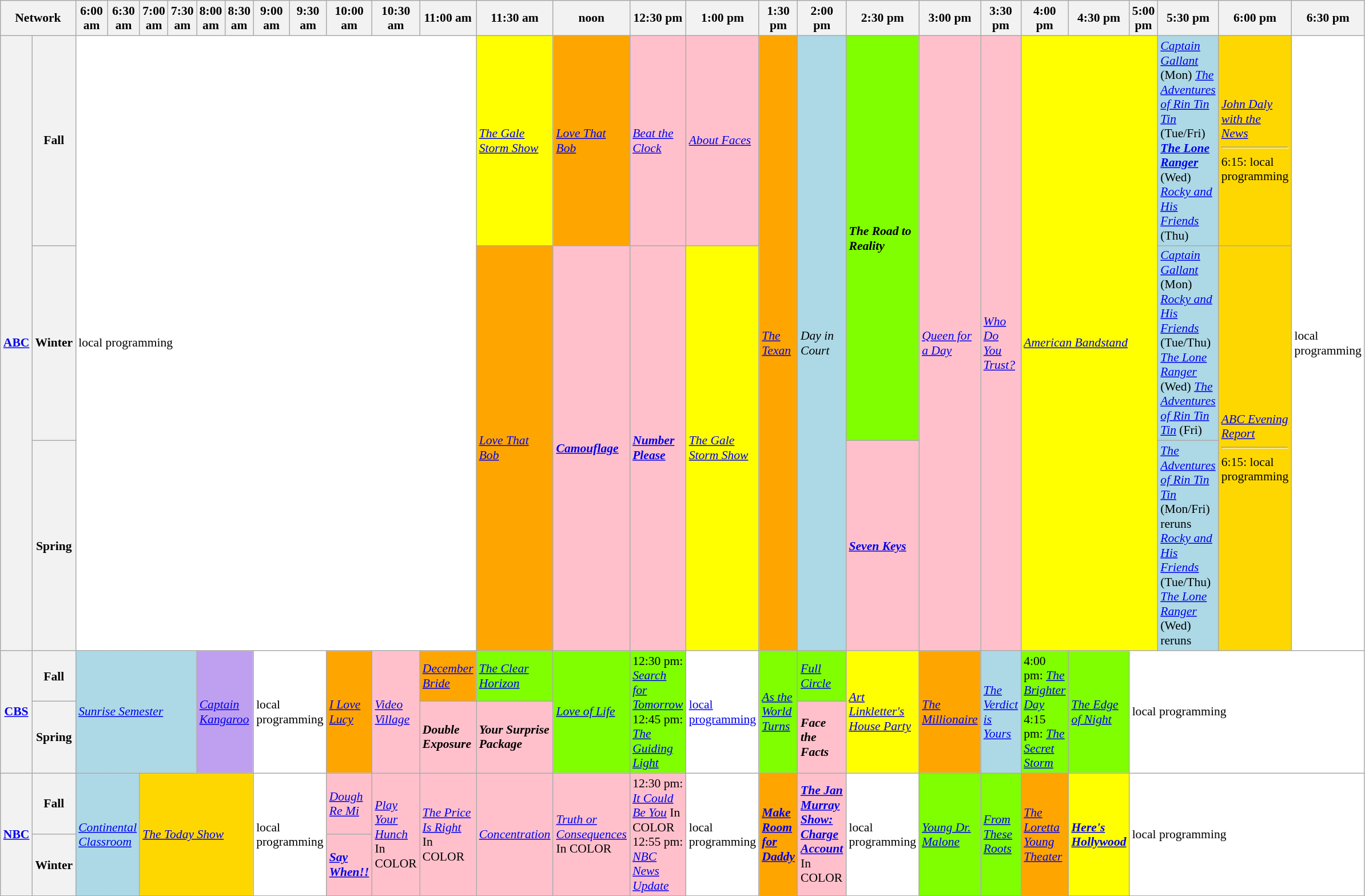<table class=wikitable style="font-size:90%">
<tr>
<th width="1.5%" bgcolor="#C0C0C0" colspan="2">Network</th>
<th width="13%" bgcolor="#C0C0C0">6:00 am</th>
<th width="14%" bgcolor="#C0C0C0">6:30 am</th>
<th width="13%" bgcolor="#C0C0C0">7:00 am</th>
<th width="14%" bgcolor="#C0C0C0">7:30 am</th>
<th width="13%" bgcolor="#C0C0C0">8:00 am</th>
<th width="14%" bgcolor="#C0C0C0">8:30 am</th>
<th width="13%" bgcolor="#C0C0C0">9:00 am</th>
<th width="14%" bgcolor="#C0C0C0">9:30 am</th>
<th width="13%" bgcolor="#C0C0C0">10:00 am</th>
<th width="14%" bgcolor="#C0C0C0">10:30 am</th>
<th width="13%" bgcolor="#C0C0C0">11:00 am</th>
<th width="14%" bgcolor="#C0C0C0">11:30 am</th>
<th width="13%" bgcolor="#C0C0C0">noon</th>
<th width="14%" bgcolor="#C0C0C0">12:30 pm</th>
<th width="13%" bgcolor="#C0C0C0">1:00 pm</th>
<th width="14%" bgcolor="#C0C0C0">1:30 pm</th>
<th width="13%" bgcolor="#C0C0C0">2:00 pm</th>
<th width="14%" bgcolor="#C0C0C0">2:30 pm</th>
<th width="13%" bgcolor="#C0C0C0">3:00 pm</th>
<th width="14%" bgcolor="#C0C0C0">3:30 pm</th>
<th width="13%" bgcolor="#C0C0C0">4:00 pm</th>
<th width="14%" bgcolor="#C0C0C0">4:30 pm</th>
<th width="13%" bgcolor="#C0C0C0">5:00 pm</th>
<th width="14%" bgcolor="#C0C0C0">5:30 pm</th>
<th width=13% bgcolor=#C0C0C0>6:00 pm</th>
<th width=14% bgcolor=#C0C0C0>6:30 pm</th>
</tr>
<tr>
<th bgcolor="#C0C0C0" rowspan=3><a href='#'>ABC</a></th>
<th bgcolor=#C0C0C0>Fall</th>
<td bgcolor="white" colspan="11" rowspan=3>local programming</td>
<td bgcolor="yellow"><em><a href='#'>The Gale Storm Show</a></em> </td>
<td bgcolor="orange"><em><a href='#'>Love That Bob</a></em> </td>
<td bgcolor="pink"><em><a href='#'>Beat the Clock</a></em></td>
<td bgcolor="pink"><em><a href='#'>About Faces</a></em></td>
<td bgcolor="orange" rowspan=3><em><a href='#'>The Texan</a></em> </td>
<td bgcolor="lightblue" rowspan=3><em>Day in Court</em></td>
<td bgcolor="chartreuse" rowspan=2><strong><em>The Road to Reality</em></strong></td>
<td bgcolor="pink" rowspan=3><em><a href='#'>Queen for a Day</a></em></td>
<td bgcolor="pink" rowspan=3><em><a href='#'>Who Do You Trust?</a></em></td>
<td bgcolor="yellow" colspan="3" rowspan=3><em><a href='#'>American Bandstand</a></em></td>
<td bgcolor="lightblue"><em><a href='#'>Captain Gallant</a></em> (Mon)  <em><a href='#'>The Adventures of Rin Tin Tin</a></em> (Tue/Fri)  <strong><em><a href='#'>The Lone Ranger</a></em></strong> (Wed)  <em><a href='#'>Rocky and His Friends</a></em> (Thu)</td>
<td bgcolor=gold><em><a href='#'>John Daly with the News</a></em><hr>6:15: local programming</td>
<td bgcolor=white rowspan=3>local programming</td>
</tr>
<tr>
<th bgcolor=#C0C0C0>Winter</th>
<td bgcolor=orange rowspan=2><em><a href='#'>Love That Bob</a></em> </td>
<td bgcolor=pink rowspan=2><strong><em><a href='#'>Camouflage</a></em></strong></td>
<td bgcolor=pink rowspan=2><strong><em><a href='#'>Number Please</a></em></strong></td>
<td bgcolor=yellow rowspan=2><em><a href='#'>The Gale Storm Show</a></em> </td>
<td bgcolor=lightblue><em><a href='#'>Captain Gallant</a></em> (Mon)  <em><a href='#'>Rocky and His Friends</a></em> (Tue/Thu) <em><a href='#'>The Lone Ranger</a></em> (Wed)  <em><a href='#'>The Adventures of Rin Tin Tin</a></em> (Fri) </td>
<td bgcolor=gold rowspan=2><em><a href='#'>ABC Evening Report</a></em><hr>6:15: local programming</td>
</tr>
<tr>
<th bgcolor=#C0C0C0>Spring</th>
<td bgcolor=pink><strong><em><a href='#'>Seven Keys</a></em></strong></td>
<td bgcolor=lightblue><em><a href='#'>The Adventures of Rin Tin Tin</a></em> (Mon/Fri) reruns <em><a href='#'>Rocky and His Friends</a></em> (Tue/Thu) <em><a href='#'>The Lone Ranger</a></em> (Wed) reruns</td>
</tr>
<tr>
<th bgcolor="#C0C0C0" rowspan=2><a href='#'>CBS</a></th>
<th bgcolor=#C0C0C0>Fall</th>
<td bgcolor="lightblue" colspan="4" rowspan=2><em><a href='#'>Sunrise Semester</a></em></td>
<td bgcolor="bf9fef" colspan="2" rowspan=2><em><a href='#'>Captain Kangaroo</a></em></td>
<td bgcolor="white" colspan="2" rowspan=2>local programming</td>
<td bgcolor="orange" rowspan=2><em><a href='#'>I Love Lucy</a></em> </td>
<td bgcolor="pink" rowspan=2><em><a href='#'>Video Village</a></em></td>
<td bgcolor="orange"><em><a href='#'>December Bride</a></em> </td>
<td bgcolor="chartreuse"><em><a href='#'>The Clear Horizon</a></em></td>
<td bgcolor="chartreuse" rowspan=2><em><a href='#'>Love of Life</a></em></td>
<td bgcolor="chartreuse" rowspan=2>12:30 pm: <em><a href='#'>Search for Tomorrow</a></em><br>12:45 pm: <em><a href='#'>The Guiding Light</a></em></td>
<td bgcolor="white" rowspan=2><a href='#'>local programming</a></td>
<td bgcolor="chartreuse" rowspan=2><em><a href='#'>As the World Turns</a></em></td>
<td bgcolor="chartreuse"><em><a href='#'>Full Circle</a></em></td>
<td bgcolor="yellow" rowspan=2><em><a href='#'>Art Linkletter's House Party</a></em></td>
<td bgcolor="orange" rowspan=2><em><a href='#'>The Millionaire</a></em> </td>
<td bgcolor="lightblue" rowspan=2><em><a href='#'>The Verdict is Yours</a></em></td>
<td bgcolor="chartreuse" rowspan=2>4:00 pm: <em><a href='#'>The Brighter Day</a></em><br>4:15 pm: <em><a href='#'>The Secret Storm</a></em></td>
<td bgcolor="chartreuse" rowspan=2><em><a href='#'>The Edge of Night</a></em></td>
<td bgcolor="white" colspan="4" rowspan=2>local programming</td>
</tr>
<tr>
<th bgcolor=#C0C0C0>Spring</th>
<td bgcolor=pink><strong><em>Double Exposure</em></strong></td>
<td bgcolor=pink><strong><em>Your Surprise Package</em></strong></td>
<td bgcolor=pink><strong><em>Face the Facts</em></strong></td>
</tr>
<tr>
<th bgcolor="#C0C0C0" rowspan=2><a href='#'>NBC</a></th>
<th bgcolor=#C0C0C0>Fall</th>
<td bgcolor="lightblue" colspan="2" rowspan=2><em><a href='#'>Continental Classroom</a></em></td>
<td bgcolor="gold" colspan="4" rowspan=2><em><a href='#'>The Today Show</a></em></td>
<td bgcolor="white" colspan="2" rowspan=2>local programming</td>
<td bgcolor="pink"><em><a href='#'>Dough Re Mi</a></em></td>
<td bgcolor="pink" rowspan=2><em><a href='#'>Play Your Hunch</a></em> In <span>C</span><span>O</span><span>L</span><span>O</span><span>R</span></td>
<td bgcolor="pink" rowspan=2><em><a href='#'>The Price Is Right</a></em> In <span>C</span><span>O</span><span>L</span><span>O</span><span>R</span></td>
<td bgcolor="pink" rowspan=2><em><a href='#'>Concentration</a></em></td>
<td bgcolor="pink" rowspan=2><em><a href='#'>Truth or Consequences</a></em> In <span>C</span><span>O</span><span>L</span><span>O</span><span>R</span></td>
<td bgcolor="pink" rowspan=2>12:30 pm: <em><a href='#'>It Could Be You</a></em> In <span>C</span><span>O</span><span>L</span><span>O</span><span>R</span><br>12:55 pm: <em><a href='#'>NBC News Update</a></em></td>
<td bgcolor="white" rowspan=2>local programming</td>
<td bgcolor="orange" rowspan=2><strong><em><a href='#'>Make Room for Daddy</a></em></strong> </td>
<td bgcolor="pink" rowspan=2><strong><em><a href='#'>The Jan Murray Show: Charge Account</a></em></strong> In <span>C</span><span>O</span><span>L</span><span>O</span><span>R</span></td>
<td bgcolor="white" rowspan=2>local programming</td>
<td bgcolor="chartreuse" rowspan=2><em><a href='#'>Young Dr. Malone</a></em></td>
<td bgcolor="chartreuse" rowspan=2><em><a href='#'>From These Roots</a></em></td>
<td bgcolor="orange" rowspan=2><em><a href='#'>The Loretta Young Theater</a></em> </td>
<td bgcolor="yellow" rowspan=2><strong><em><a href='#'>Here's Hollywood</a></em></strong></td>
<td bgcolor="white" colspan="4" rowspan=2>local programming</td>
</tr>
<tr>
<th bgcolor=#C0C0C0>Winter</th>
<td bgcolor=pink><strong><em><a href='#'>Say When!!</a></em></strong></td>
</tr>
</table>
